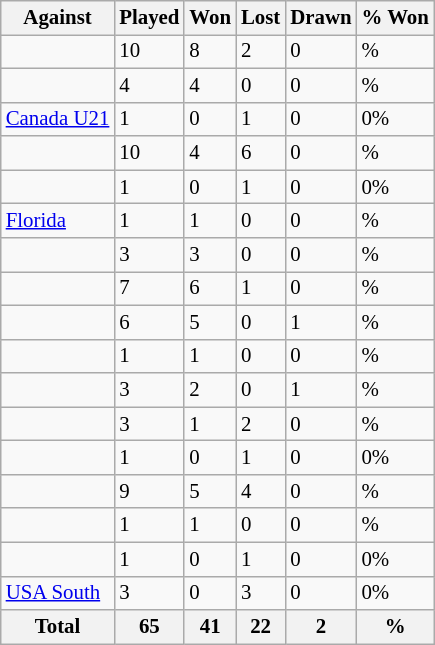<table class="sortable wikitable" style="font-size: 87%;">
<tr>
<th>Against</th>
<th>Played</th>
<th>Won</th>
<th>Lost</th>
<th>Drawn</th>
<th>% Won</th>
</tr>
<tr>
<td align="left"></td>
<td>10</td>
<td>8</td>
<td>2</td>
<td>0</td>
<td>%</td>
</tr>
<tr>
<td align="left"></td>
<td>4</td>
<td>4</td>
<td>0</td>
<td>0</td>
<td>%</td>
</tr>
<tr>
<td align="left"> <a href='#'>Canada U21</a></td>
<td>1</td>
<td>0</td>
<td>1</td>
<td>0</td>
<td>0%</td>
</tr>
<tr>
<td align="left"></td>
<td>10</td>
<td>4</td>
<td>6</td>
<td>0</td>
<td>%</td>
</tr>
<tr>
<td align="left"></td>
<td>1</td>
<td>0</td>
<td>1</td>
<td>0</td>
<td>0%</td>
</tr>
<tr>
<td align="left"> <a href='#'>Florida</a></td>
<td>1</td>
<td>1</td>
<td>0</td>
<td>0</td>
<td>%</td>
</tr>
<tr>
<td align="left"></td>
<td>3</td>
<td>3</td>
<td>0</td>
<td>0</td>
<td>%</td>
</tr>
<tr>
<td align="left"></td>
<td>7</td>
<td>6</td>
<td>1</td>
<td>0</td>
<td>%</td>
</tr>
<tr>
<td align="left"></td>
<td>6</td>
<td>5</td>
<td>0</td>
<td>1</td>
<td>%</td>
</tr>
<tr>
<td align="left"></td>
<td>1</td>
<td>1</td>
<td>0</td>
<td>0</td>
<td>%</td>
</tr>
<tr>
<td align="left"></td>
<td>3</td>
<td>2</td>
<td>0</td>
<td>1</td>
<td>%</td>
</tr>
<tr>
<td align="left"></td>
<td>3</td>
<td>1</td>
<td>2</td>
<td>0</td>
<td>%</td>
</tr>
<tr>
<td align="left"></td>
<td>1</td>
<td>0</td>
<td>1</td>
<td>0</td>
<td>0%</td>
</tr>
<tr>
<td align="left"></td>
<td>9</td>
<td>5</td>
<td>4</td>
<td>0</td>
<td>%</td>
</tr>
<tr>
<td align="left"></td>
<td>1</td>
<td>1</td>
<td>0</td>
<td>0</td>
<td>%</td>
</tr>
<tr>
<td align="left"></td>
<td>1</td>
<td>0</td>
<td>1</td>
<td>0</td>
<td>0%</td>
</tr>
<tr>
<td align="left"> <a href='#'>USA South</a></td>
<td>3</td>
<td>0</td>
<td>3</td>
<td>0</td>
<td>0%</td>
</tr>
<tr>
<th>Total</th>
<th><strong>65</strong></th>
<th><strong>41</strong></th>
<th><strong>22</strong></th>
<th><strong>2</strong></th>
<th><strong>%</strong></th>
</tr>
</table>
